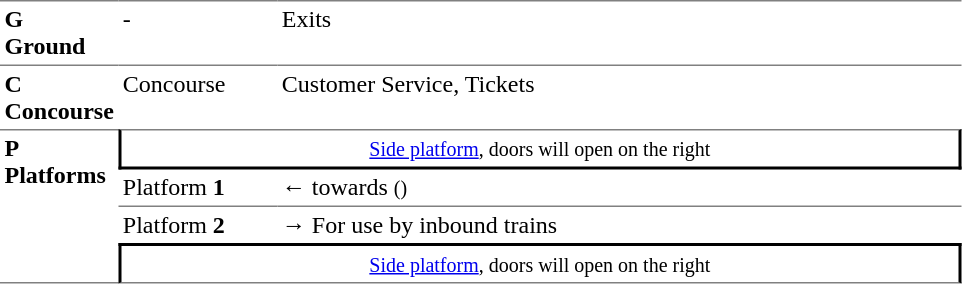<table table border=0 cellspacing=0 cellpadding=3>
<tr>
<td style="border-bottom:solid 1px gray;border-top:solid 1px gray;" width=50 valign=top><strong>G<br>Ground</strong></td>
<td style="border-top:solid 1px gray;border-bottom:solid 1px gray;" width=100 valign=top>-</td>
<td style="border-top:solid 1px gray;border-bottom:solid 1px gray;" width=450 valign=top>Exits</td>
</tr>
<tr>
<td valign=top><strong>C<br>Concourse</strong></td>
<td valign=top>Concourse</td>
<td valign=top>Customer Service, Tickets</td>
</tr>
<tr>
<td style="border-top:solid 1px gray;border-bottom:solid 1px gray;" rowspan=4 valign=top><strong>P<br>Platforms</strong></td>
<td style="border-top:solid 1px gray;border-right:solid 2px black;border-left:solid 2px black;border-bottom:solid 2px black;text-align:center;" colspan=2><small><a href='#'>Side platform</a>, doors will open on the right</small></td>
</tr>
<tr>
<td style="border-bottom:solid 1px gray;">Platform <span><strong>1</strong></span></td>
<td style="border-bottom:solid 1px gray;">←  towards  <small>()</small></td>
</tr>
<tr>
<td>Platform <span><strong>2</strong></span></td>
<td><span>→</span>  For use by inbound trains</td>
</tr>
<tr>
<td style="border-bottom:solid 1px gray;border-top:solid 2px black;border-right:solid 2px black;border-left:solid 2px black;text-align:center;" colspan=2><small><a href='#'>Side platform</a>, doors will open on the right </small></td>
</tr>
</table>
